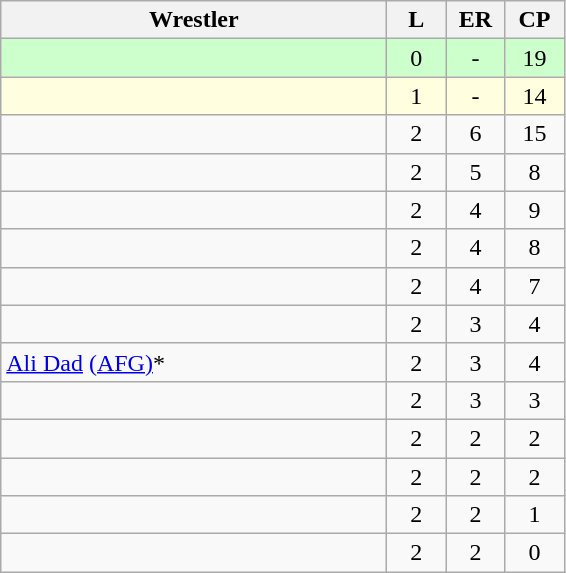<table class="wikitable" style="text-align: center;" |>
<tr>
<th width="250">Wrestler</th>
<th width="32">L</th>
<th width="32">ER</th>
<th width="32">CP</th>
</tr>
<tr bgcolor="ccffcc">
<td style="text-align:left;"></td>
<td>0</td>
<td>-</td>
<td>19</td>
</tr>
<tr bgcolor="lightyellow">
<td style="text-align:left;"></td>
<td>1</td>
<td>-</td>
<td>14</td>
</tr>
<tr>
<td style="text-align:left;"></td>
<td>2</td>
<td>6</td>
<td>15</td>
</tr>
<tr>
<td style="text-align:left;"></td>
<td>2</td>
<td>5</td>
<td>8</td>
</tr>
<tr>
<td style="text-align:left;"></td>
<td>2</td>
<td>4</td>
<td>9</td>
</tr>
<tr>
<td style="text-align:left;"></td>
<td>2</td>
<td>4</td>
<td>8</td>
</tr>
<tr>
<td style="text-align:left;"></td>
<td>2</td>
<td>4</td>
<td>7</td>
</tr>
<tr>
<td style="text-align:left;"></td>
<td>2</td>
<td>3</td>
<td>4</td>
</tr>
<tr>
<td style="text-align:left;"><a href='#'>Ali Dad</a> <a href='#'>(AFG)</a>*</td>
<td>2</td>
<td>3</td>
<td>4</td>
</tr>
<tr>
<td style="text-align:left;"></td>
<td>2</td>
<td>3</td>
<td>3</td>
</tr>
<tr>
<td style="text-align:left;"></td>
<td>2</td>
<td>2</td>
<td>2</td>
</tr>
<tr>
<td style="text-align:left;"></td>
<td>2</td>
<td>2</td>
<td>2</td>
</tr>
<tr>
<td style="text-align:left;"></td>
<td>2</td>
<td>2</td>
<td>1</td>
</tr>
<tr>
<td style="text-align:left;"></td>
<td>2</td>
<td>2</td>
<td>0</td>
</tr>
</table>
